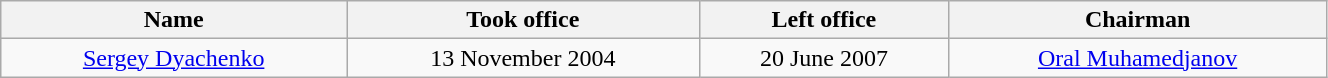<table class="wikitable" width="70%">
<tr>
<th>Name</th>
<th>Took office</th>
<th>Left office</th>
<th>Chairman</th>
</tr>
<tr>
<td align="center"><a href='#'>Sergey Dyachenko</a></td>
<td align="center">13 November 2004</td>
<td align="center">20 June 2007</td>
<td align="center"><a href='#'>Oral Muhamedjanov</a></td>
</tr>
</table>
